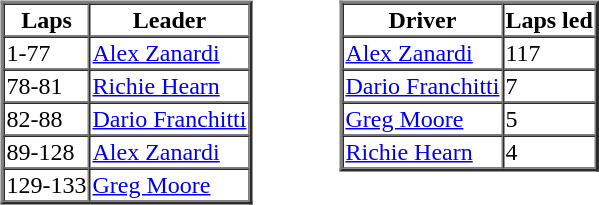<table>
<tr>
<td valign="top"><br><table border=2 cellspacing=0>
<tr>
<th>Laps</th>
<th>Leader</th>
</tr>
<tr>
<td>1-77</td>
<td><a href='#'>Alex Zanardi</a></td>
</tr>
<tr>
<td>78-81</td>
<td><a href='#'>Richie Hearn</a></td>
</tr>
<tr>
<td>82-88</td>
<td><a href='#'>Dario Franchitti</a></td>
</tr>
<tr>
<td>89-128</td>
<td><a href='#'>Alex Zanardi</a></td>
</tr>
<tr>
<td>129-133</td>
<td><a href='#'>Greg Moore</a></td>
</tr>
</table>
</td>
<td width="50"> </td>
<td valign="top"><br><table border=2 cellspacing=0>
<tr>
<th>Driver</th>
<th>Laps led</th>
</tr>
<tr>
<td><a href='#'>Alex Zanardi</a></td>
<td>117</td>
</tr>
<tr>
<td><a href='#'>Dario Franchitti</a></td>
<td>7</td>
</tr>
<tr>
<td><a href='#'>Greg Moore</a></td>
<td>5</td>
</tr>
<tr>
<td><a href='#'>Richie Hearn</a></td>
<td>4</td>
</tr>
</table>
</td>
</tr>
</table>
